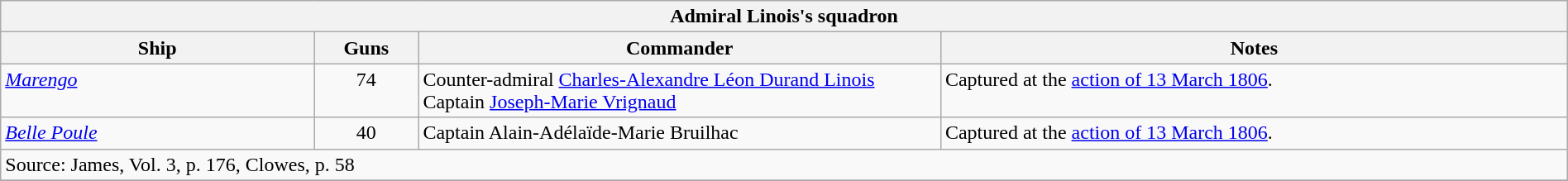<table class="wikitable" width=100%>
<tr valign="top">
<th colspan="11" bgcolor="white">Admiral Linois's squadron</th>
</tr>
<tr valign="top"|- valign="top">
<th width=15%; align= center>Ship</th>
<th width=5%; align= center>Guns</th>
<th width=25%; align= center>Commander</th>
<th width=30%; align= center>Notes</th>
</tr>
<tr valign="top">
<td align= left><a href='#'><em>Marengo</em></a></td>
<td align= center>74</td>
<td align= left>Counter-admiral <a href='#'>Charles-Alexandre Léon Durand Linois</a><br>Captain <a href='#'>Joseph-Marie Vrignaud</a></td>
<td align= left>Captured at the <a href='#'>action of 13 March 1806</a>.</td>
</tr>
<tr valign="top">
<td align= left><a href='#'><em>Belle Poule</em></a></td>
<td align= center>40</td>
<td align= left>Captain Alain-Adélaïde-Marie Bruilhac</td>
<td align= left>Captured at the <a href='#'>action of 13 March 1806</a>.</td>
</tr>
<tr valign="top">
<td colspan="9" align="left">Source: James, Vol. 3, p. 176, Clowes, p. 58</td>
</tr>
<tr>
</tr>
</table>
